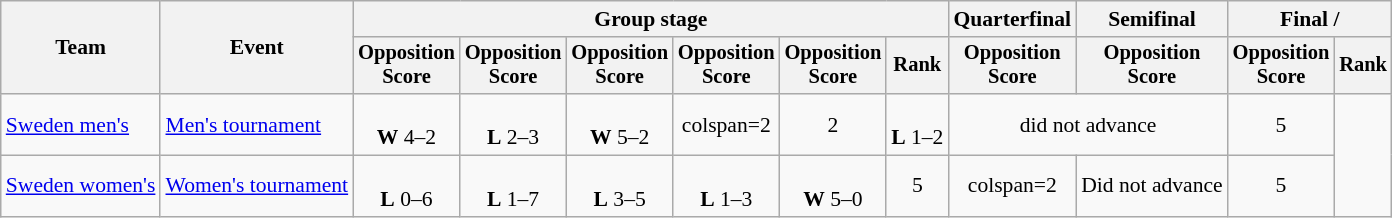<table class="wikitable" style="font-size:90%">
<tr>
<th rowspan=2>Team</th>
<th rowspan=2>Event</th>
<th colspan=6>Group stage</th>
<th>Quarterfinal</th>
<th>Semifinal</th>
<th colspan=2>Final / </th>
</tr>
<tr style="font-size:95%">
<th>Opposition<br>Score</th>
<th>Opposition<br>Score</th>
<th>Opposition<br>Score</th>
<th>Opposition<br>Score</th>
<th>Opposition<br>Score</th>
<th>Rank</th>
<th>Opposition<br>Score</th>
<th>Opposition<br>Score</th>
<th>Opposition<br>Score</th>
<th>Rank</th>
</tr>
<tr align=center>
<td align=left><a href='#'>Sweden men's</a></td>
<td align=left><a href='#'>Men's tournament</a></td>
<td><br><strong>W</strong> 4–2</td>
<td><br><strong>L</strong> 2–3</td>
<td><br><strong>W</strong> 5–2</td>
<td>colspan=2 </td>
<td>2</td>
<td><br><strong>L</strong> 1–2</td>
<td colspan=2>did not advance</td>
<td>5</td>
</tr>
<tr align=center>
<td align=left><a href='#'>Sweden women's</a></td>
<td align=left><a href='#'>Women's tournament</a></td>
<td><br> <strong>L</strong> 0–6</td>
<td><br> <strong>L</strong> 1–7</td>
<td><br> <strong>L</strong> 3–5</td>
<td><br> <strong>L</strong> 1–3</td>
<td><br> <strong>W</strong> 5–0</td>
<td>5</td>
<td>colspan=2 </td>
<td>Did not advance</td>
<td>5</td>
</tr>
</table>
